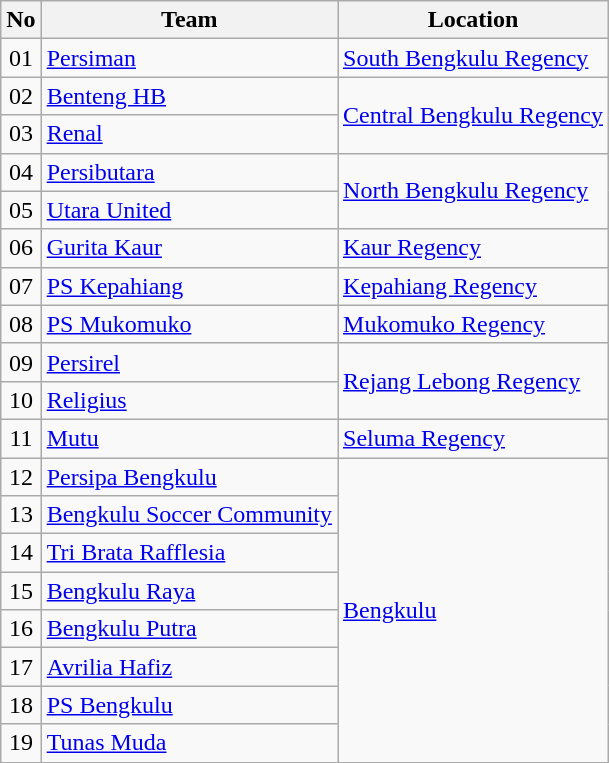<table class="wikitable sortable">
<tr>
<th>No</th>
<th>Team</th>
<th>Location</th>
</tr>
<tr>
<td align=center>01</td>
<td><a href='#'>Persiman</a></td>
<td><a href='#'>South Bengkulu Regency</a></td>
</tr>
<tr>
<td align=center>02</td>
<td><a href='#'>Benteng HB</a></td>
<td rowspan=2><a href='#'>Central Bengkulu Regency</a></td>
</tr>
<tr>
<td align=center>03</td>
<td><a href='#'>Renal</a></td>
</tr>
<tr>
<td align=center>04</td>
<td><a href='#'>Persibutara</a></td>
<td rowspan=2><a href='#'>North Bengkulu Regency</a></td>
</tr>
<tr>
<td align=center>05</td>
<td><a href='#'>Utara United</a></td>
</tr>
<tr>
<td align=center>06</td>
<td><a href='#'>Gurita Kaur</a></td>
<td><a href='#'>Kaur Regency</a></td>
</tr>
<tr>
<td align=center>07</td>
<td><a href='#'>PS Kepahiang</a></td>
<td><a href='#'>Kepahiang Regency</a></td>
</tr>
<tr>
<td align=center>08</td>
<td><a href='#'>PS Mukomuko</a></td>
<td><a href='#'>Mukomuko Regency</a></td>
</tr>
<tr>
<td align=center>09</td>
<td><a href='#'>Persirel</a></td>
<td rowspan=2><a href='#'>Rejang Lebong Regency</a></td>
</tr>
<tr>
<td align=center>10</td>
<td><a href='#'>Religius</a></td>
</tr>
<tr>
<td align=center>11</td>
<td><a href='#'>Mutu</a></td>
<td><a href='#'>Seluma Regency</a></td>
</tr>
<tr>
<td align=center>12</td>
<td><a href='#'>Persipa Bengkulu</a></td>
<td rowspan=8><a href='#'>Bengkulu</a></td>
</tr>
<tr>
<td align=center>13</td>
<td><a href='#'>Bengkulu Soccer Community</a></td>
</tr>
<tr>
<td align=center>14</td>
<td><a href='#'>Tri Brata Rafflesia</a></td>
</tr>
<tr>
<td align=center>15</td>
<td><a href='#'>Bengkulu Raya</a></td>
</tr>
<tr>
<td align=center>16</td>
<td><a href='#'>Bengkulu Putra</a></td>
</tr>
<tr>
<td align=center>17</td>
<td><a href='#'>Avrilia Hafiz</a></td>
</tr>
<tr>
<td align=center>18</td>
<td><a href='#'>PS Bengkulu</a></td>
</tr>
<tr>
<td align=center>19</td>
<td><a href='#'>Tunas Muda</a></td>
</tr>
</table>
